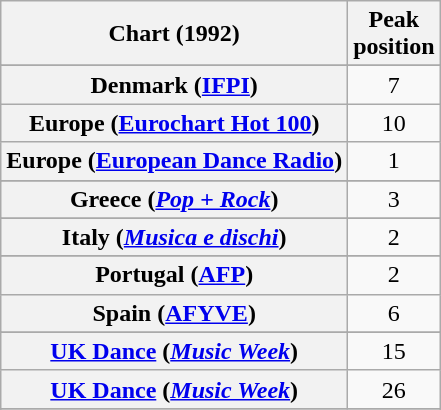<table class="wikitable sortable plainrowheaders" style="text-align:center">
<tr>
<th scope="col">Chart (1992)</th>
<th scope="col">Peak<br>position</th>
</tr>
<tr>
</tr>
<tr>
</tr>
<tr>
</tr>
<tr>
</tr>
<tr>
<th scope="row">Denmark (<a href='#'>IFPI</a>)</th>
<td>7</td>
</tr>
<tr>
<th scope="row">Europe (<a href='#'>Eurochart Hot 100</a>)</th>
<td>10</td>
</tr>
<tr>
<th scope="row">Europe (<a href='#'>European Dance Radio</a>)</th>
<td>1</td>
</tr>
<tr>
</tr>
<tr>
</tr>
<tr>
<th scope="row">Greece (<em><a href='#'>Pop + Rock</a></em>)</th>
<td>3</td>
</tr>
<tr>
</tr>
<tr>
<th scope="row">Italy (<em><a href='#'>Musica e dischi</a></em>)</th>
<td>2</td>
</tr>
<tr>
</tr>
<tr>
</tr>
<tr>
</tr>
<tr>
<th scope="row">Portugal (<a href='#'>AFP</a>)</th>
<td>2</td>
</tr>
<tr>
<th scope="row">Spain (<a href='#'>AFYVE</a>)</th>
<td>6</td>
</tr>
<tr>
</tr>
<tr>
</tr>
<tr>
</tr>
<tr>
</tr>
<tr>
<th scope="row"><a href='#'>UK Dance</a> (<em><a href='#'>Music Week</a></em>)</th>
<td>15</td>
</tr>
<tr>
<th scope="row"><a href='#'>UK Dance</a> (<em><a href='#'>Music Week</a></em>)<br></th>
<td>26</td>
</tr>
<tr>
</tr>
<tr>
</tr>
<tr>
</tr>
</table>
